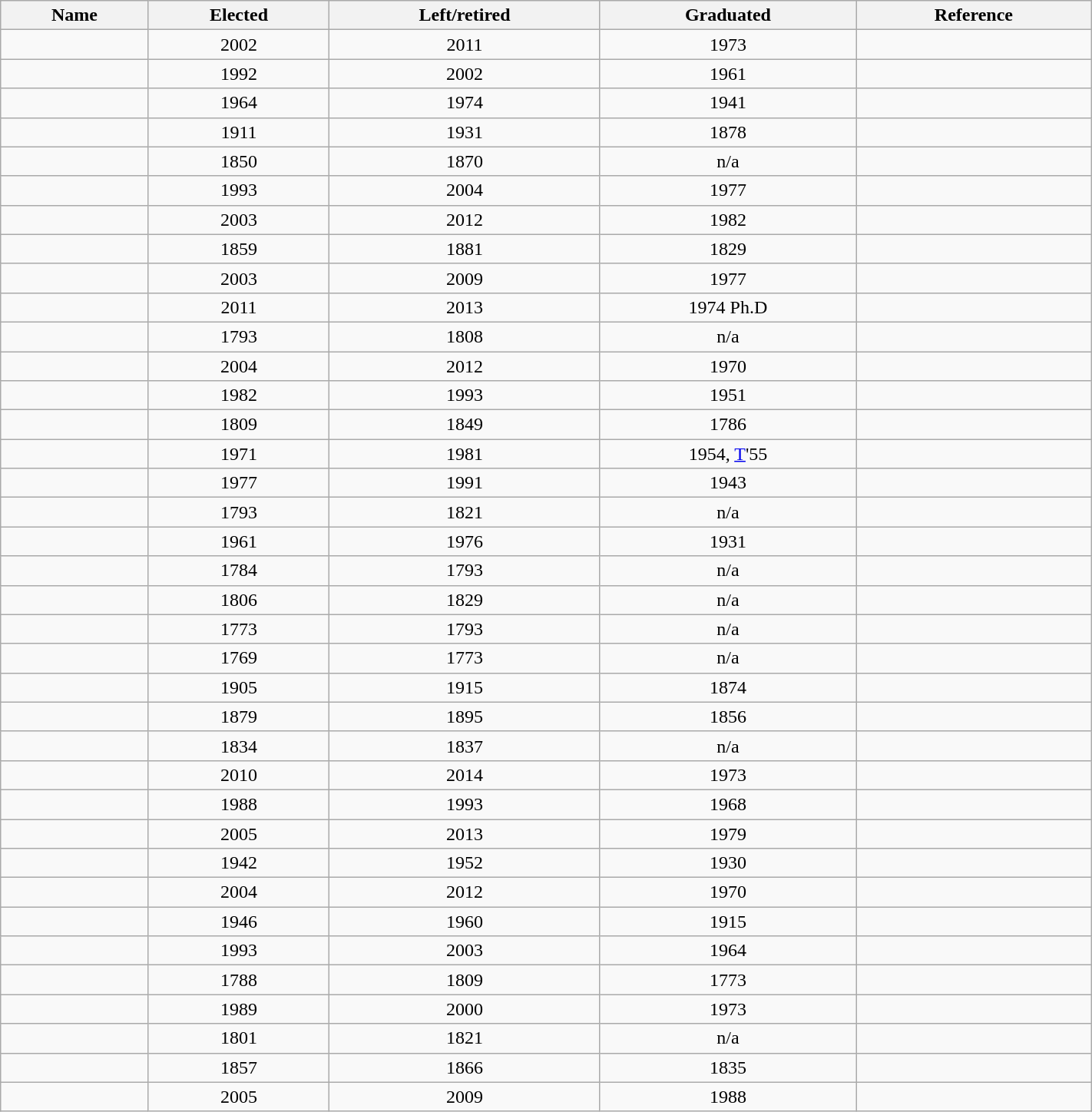<table class="wikitable sortable" style="width:75%">
<tr>
<th width="*">Name</th>
<th width="*">Elected</th>
<th width="*">Left/retired</th>
<th width="*">Graduated</th>
<th width="*">Reference</th>
</tr>
<tr valign="top">
<td></td>
<td align="center">2002</td>
<td align="center">2011</td>
<td align="center">1973</td>
<td align="center"></td>
</tr>
<tr valign="top">
<td></td>
<td align="center">1992</td>
<td align="center">2002</td>
<td align="center">1961</td>
<td align="center"></td>
</tr>
<tr valign="top">
<td></td>
<td align="center">1964</td>
<td align="center">1974</td>
<td align="center">1941</td>
<td align="center"></td>
</tr>
<tr valign="top">
<td></td>
<td align="center">1911</td>
<td align="center">1931</td>
<td align="center">1878</td>
<td align="center"></td>
</tr>
<tr valign="top">
<td></td>
<td align="center">1850</td>
<td align="center">1870</td>
<td align="center">n/a</td>
<td align="center"></td>
</tr>
<tr valign="top">
<td></td>
<td align="center">1993</td>
<td align="center">2004</td>
<td align="center">1977</td>
<td align="center"></td>
</tr>
<tr valign="top">
<td></td>
<td align="center">2003</td>
<td align="center">2012</td>
<td align="center">1982</td>
<td align="center"></td>
</tr>
<tr valign="top">
<td></td>
<td align="center">1859</td>
<td align="center">1881</td>
<td align="center">1829</td>
<td align="center"></td>
</tr>
<tr valign="top">
<td></td>
<td align="center">2003</td>
<td align="center">2009</td>
<td align="center">1977</td>
<td align="center"></td>
</tr>
<tr valign="top">
<td></td>
<td align="center">2011</td>
<td align="center">2013</td>
<td align="center">1974 Ph.D</td>
<td align="center"></td>
</tr>
<tr valign="top">
<td></td>
<td align="center">1793</td>
<td align="center">1808</td>
<td align="center">n/a</td>
<td align="center"></td>
</tr>
<tr valign="top">
<td></td>
<td align="center">2004</td>
<td align="center">2012</td>
<td align="center">1970</td>
<td align="center"></td>
</tr>
<tr valign="top">
<td></td>
<td align="center">1982</td>
<td align="center">1993</td>
<td align="center">1951</td>
<td align="center"></td>
</tr>
<tr valign="top">
<td></td>
<td align="center">1809</td>
<td align="center">1849</td>
<td align="center">1786</td>
<td align="center"></td>
</tr>
<tr valign="top">
<td></td>
<td align="center">1971</td>
<td align="center">1981</td>
<td align="center">1954, <a href='#'>T</a>'55</td>
<td align="center"></td>
</tr>
<tr valign="top">
<td></td>
<td align="center">1977</td>
<td align="center">1991</td>
<td align="center">1943</td>
<td align="center"></td>
</tr>
<tr valign="top">
<td></td>
<td align="center">1793</td>
<td align="center">1821</td>
<td align="center">n/a</td>
<td align="center"></td>
</tr>
<tr valign="top">
<td></td>
<td align="center">1961</td>
<td align="center">1976</td>
<td align="center">1931</td>
<td align="center"></td>
</tr>
<tr valign="top">
<td></td>
<td align="center">1784</td>
<td align="center">1793</td>
<td align="center">n/a</td>
<td align="center"></td>
</tr>
<tr valign="top">
<td></td>
<td align="center">1806</td>
<td align="center">1829</td>
<td align="center">n/a</td>
<td align="center"></td>
</tr>
<tr valign="top">
<td></td>
<td align="center">1773</td>
<td align="center">1793</td>
<td align="center">n/a</td>
<td align="center"></td>
</tr>
<tr valign="top">
<td></td>
<td align="center">1769</td>
<td align="center">1773</td>
<td align="center">n/a</td>
<td align="center"></td>
</tr>
<tr valign="top">
<td></td>
<td align="center">1905</td>
<td align="center">1915</td>
<td align="center">1874</td>
<td align="center"></td>
</tr>
<tr valign="top">
<td></td>
<td align="center">1879</td>
<td align="center">1895</td>
<td align="center">1856</td>
<td align="center"></td>
</tr>
<tr valign="top">
<td></td>
<td align="center">1834</td>
<td align="center">1837</td>
<td align="center">n/a</td>
<td align="center"></td>
</tr>
<tr valign="top">
<td></td>
<td align="center">2010</td>
<td align="center">2014</td>
<td align="center">1973</td>
<td align="center"></td>
</tr>
<tr valign="top">
<td></td>
<td align="center">1988</td>
<td align="center">1993</td>
<td align="center">1968</td>
<td align="center"></td>
</tr>
<tr valign="top">
<td></td>
<td align="center">2005</td>
<td align="center">2013</td>
<td align="center">1979</td>
<td align="center"></td>
</tr>
<tr valign="top">
<td></td>
<td align="center">1942</td>
<td align="center">1952</td>
<td align="center">1930</td>
<td align="center"></td>
</tr>
<tr valign="top">
<td></td>
<td align="center">2004</td>
<td align="center">2012</td>
<td align="center">1970</td>
<td align="center"></td>
</tr>
<tr valign="top">
<td></td>
<td align="center">1946</td>
<td align="center">1960</td>
<td align="center">1915</td>
<td align="center"></td>
</tr>
<tr valign="top">
<td></td>
<td align="center">1993</td>
<td align="center">2003</td>
<td align="center">1964</td>
<td align="center"></td>
</tr>
<tr valign="top">
<td></td>
<td align="center">1788</td>
<td align="center">1809</td>
<td align="center">1773</td>
<td align="center"></td>
</tr>
<tr valign="top">
<td></td>
<td align="center">1989</td>
<td align="center">2000</td>
<td align="center">1973</td>
<td align="center"></td>
</tr>
<tr valign="top">
<td></td>
<td align="center">1801</td>
<td align="center">1821</td>
<td align="center">n/a</td>
<td align="center"></td>
</tr>
<tr valign="top">
<td></td>
<td align="center">1857</td>
<td align="center">1866</td>
<td align="center">1835</td>
<td align="center"></td>
</tr>
<tr valign="top">
<td></td>
<td align="center">2005</td>
<td align="center">2009</td>
<td align="center">1988</td>
<td align="center"></td>
</tr>
</table>
